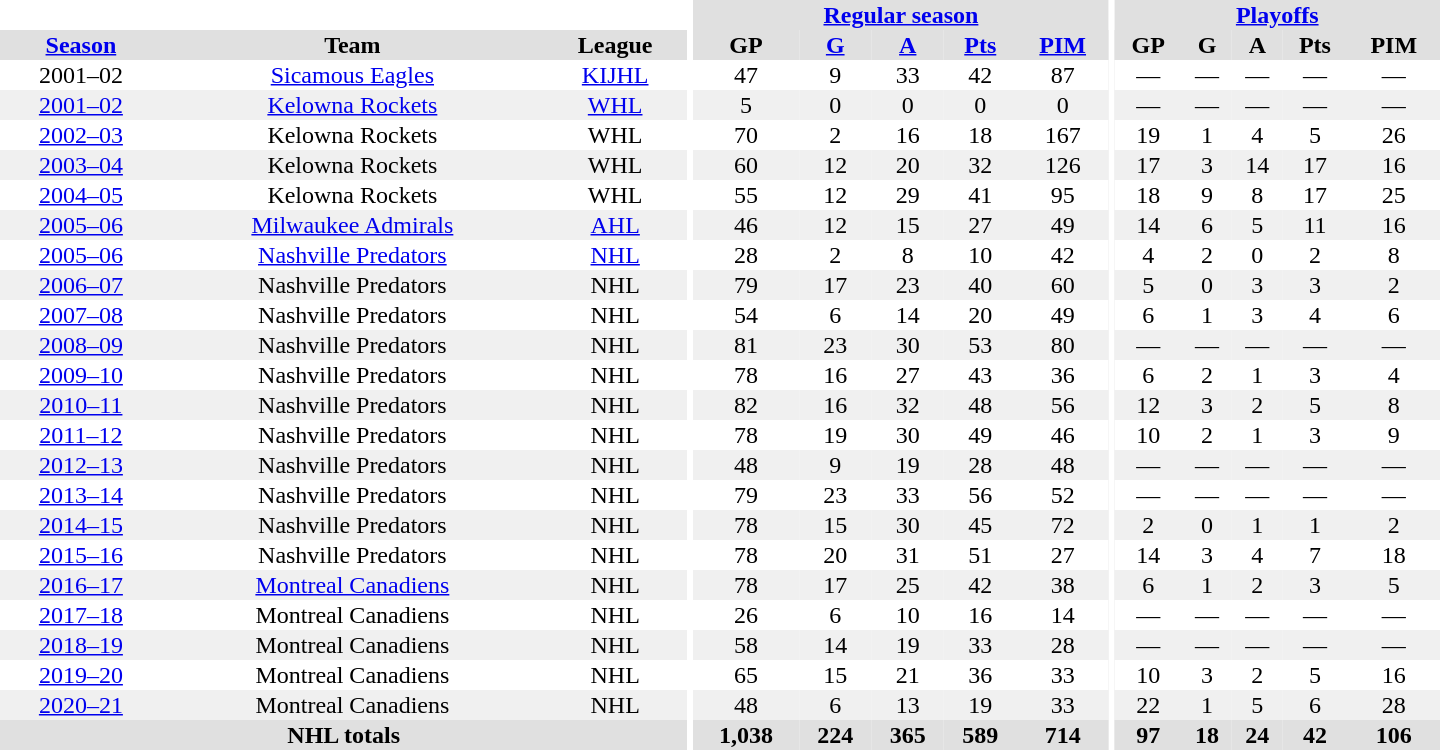<table border="0" cellpadding="1" cellspacing="0" style="text-align:center; width:60em;">
<tr bgcolor="#e0e0e0">
<th colspan="3" bgcolor="#ffffff"></th>
<th rowspan="100" bgcolor="#ffffff"></th>
<th colspan="5"><a href='#'>Regular season</a></th>
<th rowspan="100" bgcolor="#ffffff"></th>
<th colspan="5"><a href='#'>Playoffs</a></th>
</tr>
<tr bgcolor="#e0e0e0">
<th><a href='#'>Season</a></th>
<th>Team</th>
<th>League</th>
<th>GP</th>
<th><a href='#'>G</a></th>
<th><a href='#'>A</a></th>
<th><a href='#'>Pts</a></th>
<th><a href='#'>PIM</a></th>
<th>GP</th>
<th>G</th>
<th>A</th>
<th>Pts</th>
<th>PIM</th>
</tr>
<tr>
<td>2001–02</td>
<td><a href='#'>Sicamous Eagles</a></td>
<td><a href='#'>KIJHL</a></td>
<td>47</td>
<td>9</td>
<td>33</td>
<td>42</td>
<td>87</td>
<td>—</td>
<td>—</td>
<td>—</td>
<td>—</td>
<td>—</td>
</tr>
<tr bgcolor="#f0f0f0">
<td><a href='#'>2001–02</a></td>
<td><a href='#'>Kelowna Rockets</a></td>
<td><a href='#'>WHL</a></td>
<td>5</td>
<td>0</td>
<td>0</td>
<td>0</td>
<td>0</td>
<td>—</td>
<td>—</td>
<td>—</td>
<td>—</td>
<td>—</td>
</tr>
<tr>
<td><a href='#'>2002–03</a></td>
<td>Kelowna Rockets</td>
<td>WHL</td>
<td>70</td>
<td>2</td>
<td>16</td>
<td>18</td>
<td>167</td>
<td>19</td>
<td>1</td>
<td>4</td>
<td>5</td>
<td>26</td>
</tr>
<tr bgcolor="#f0f0f0">
<td><a href='#'>2003–04</a></td>
<td>Kelowna Rockets</td>
<td>WHL</td>
<td>60</td>
<td>12</td>
<td>20</td>
<td>32</td>
<td>126</td>
<td>17</td>
<td>3</td>
<td>14</td>
<td>17</td>
<td>16</td>
</tr>
<tr>
<td><a href='#'>2004–05</a></td>
<td>Kelowna Rockets</td>
<td>WHL</td>
<td>55</td>
<td>12</td>
<td>29</td>
<td>41</td>
<td>95</td>
<td>18</td>
<td>9</td>
<td>8</td>
<td>17</td>
<td>25</td>
</tr>
<tr bgcolor="#f0f0f0">
<td><a href='#'>2005–06</a></td>
<td><a href='#'>Milwaukee Admirals</a></td>
<td><a href='#'>AHL</a></td>
<td>46</td>
<td>12</td>
<td>15</td>
<td>27</td>
<td>49</td>
<td>14</td>
<td>6</td>
<td>5</td>
<td>11</td>
<td>16</td>
</tr>
<tr>
<td><a href='#'>2005–06</a></td>
<td><a href='#'>Nashville Predators</a></td>
<td><a href='#'>NHL</a></td>
<td>28</td>
<td>2</td>
<td>8</td>
<td>10</td>
<td>42</td>
<td>4</td>
<td>2</td>
<td>0</td>
<td>2</td>
<td>8</td>
</tr>
<tr bgcolor="#f0f0f0">
<td><a href='#'>2006–07</a></td>
<td>Nashville Predators</td>
<td>NHL</td>
<td>79</td>
<td>17</td>
<td>23</td>
<td>40</td>
<td>60</td>
<td>5</td>
<td>0</td>
<td>3</td>
<td>3</td>
<td>2</td>
</tr>
<tr>
<td><a href='#'>2007–08</a></td>
<td>Nashville Predators</td>
<td>NHL</td>
<td>54</td>
<td>6</td>
<td>14</td>
<td>20</td>
<td>49</td>
<td>6</td>
<td>1</td>
<td>3</td>
<td>4</td>
<td>6</td>
</tr>
<tr bgcolor="#f0f0f0">
<td><a href='#'>2008–09</a></td>
<td>Nashville Predators</td>
<td>NHL</td>
<td>81</td>
<td>23</td>
<td>30</td>
<td>53</td>
<td>80</td>
<td>—</td>
<td>—</td>
<td>—</td>
<td>—</td>
<td>—</td>
</tr>
<tr>
<td><a href='#'>2009–10</a></td>
<td>Nashville Predators</td>
<td>NHL</td>
<td>78</td>
<td>16</td>
<td>27</td>
<td>43</td>
<td>36</td>
<td>6</td>
<td>2</td>
<td>1</td>
<td>3</td>
<td>4</td>
</tr>
<tr bgcolor="#f0f0f0">
<td><a href='#'>2010–11</a></td>
<td>Nashville Predators</td>
<td>NHL</td>
<td>82</td>
<td>16</td>
<td>32</td>
<td>48</td>
<td>56</td>
<td>12</td>
<td>3</td>
<td>2</td>
<td>5</td>
<td>8</td>
</tr>
<tr>
<td><a href='#'>2011–12</a></td>
<td>Nashville Predators</td>
<td>NHL</td>
<td>78</td>
<td>19</td>
<td>30</td>
<td>49</td>
<td>46</td>
<td>10</td>
<td>2</td>
<td>1</td>
<td>3</td>
<td>9</td>
</tr>
<tr bgcolor="#f0f0f0">
<td><a href='#'>2012–13</a></td>
<td>Nashville Predators</td>
<td>NHL</td>
<td>48</td>
<td>9</td>
<td>19</td>
<td>28</td>
<td>48</td>
<td>—</td>
<td>—</td>
<td>—</td>
<td>—</td>
<td>—</td>
</tr>
<tr>
<td><a href='#'>2013–14</a></td>
<td>Nashville Predators</td>
<td>NHL</td>
<td>79</td>
<td>23</td>
<td>33</td>
<td>56</td>
<td>52</td>
<td>—</td>
<td>—</td>
<td>—</td>
<td>—</td>
<td>—</td>
</tr>
<tr bgcolor="#f0f0f0">
<td><a href='#'>2014–15</a></td>
<td>Nashville Predators</td>
<td>NHL</td>
<td>78</td>
<td>15</td>
<td>30</td>
<td>45</td>
<td>72</td>
<td>2</td>
<td>0</td>
<td>1</td>
<td>1</td>
<td>2</td>
</tr>
<tr>
<td><a href='#'>2015–16</a></td>
<td>Nashville Predators</td>
<td>NHL</td>
<td>78</td>
<td>20</td>
<td>31</td>
<td>51</td>
<td>27</td>
<td>14</td>
<td>3</td>
<td>4</td>
<td>7</td>
<td>18</td>
</tr>
<tr bgcolor="#f0f0f0">
<td><a href='#'>2016–17</a></td>
<td><a href='#'>Montreal Canadiens</a></td>
<td>NHL</td>
<td>78</td>
<td>17</td>
<td>25</td>
<td>42</td>
<td>38</td>
<td>6</td>
<td>1</td>
<td>2</td>
<td>3</td>
<td>5</td>
</tr>
<tr>
<td><a href='#'>2017–18</a></td>
<td>Montreal Canadiens</td>
<td>NHL</td>
<td>26</td>
<td>6</td>
<td>10</td>
<td>16</td>
<td>14</td>
<td>—</td>
<td>—</td>
<td>—</td>
<td>—</td>
<td>—</td>
</tr>
<tr bgcolor="#f0f0f0">
<td><a href='#'>2018–19</a></td>
<td>Montreal Canadiens</td>
<td>NHL</td>
<td>58</td>
<td>14</td>
<td>19</td>
<td>33</td>
<td>28</td>
<td>—</td>
<td>—</td>
<td>—</td>
<td>—</td>
<td>—</td>
</tr>
<tr>
<td><a href='#'>2019–20</a></td>
<td>Montreal Canadiens</td>
<td>NHL</td>
<td>65</td>
<td>15</td>
<td>21</td>
<td>36</td>
<td>33</td>
<td>10</td>
<td>3</td>
<td>2</td>
<td>5</td>
<td>16</td>
</tr>
<tr bgcolor="#f0f0f0">
<td><a href='#'>2020–21</a></td>
<td>Montreal Canadiens</td>
<td>NHL</td>
<td>48</td>
<td>6</td>
<td>13</td>
<td>19</td>
<td>33</td>
<td>22</td>
<td>1</td>
<td>5</td>
<td>6</td>
<td>28</td>
</tr>
<tr bgcolor="#e0e0e0">
<th colspan="3">NHL totals</th>
<th>1,038</th>
<th>224</th>
<th>365</th>
<th>589</th>
<th>714</th>
<th>97</th>
<th>18</th>
<th>24</th>
<th>42</th>
<th>106</th>
</tr>
</table>
